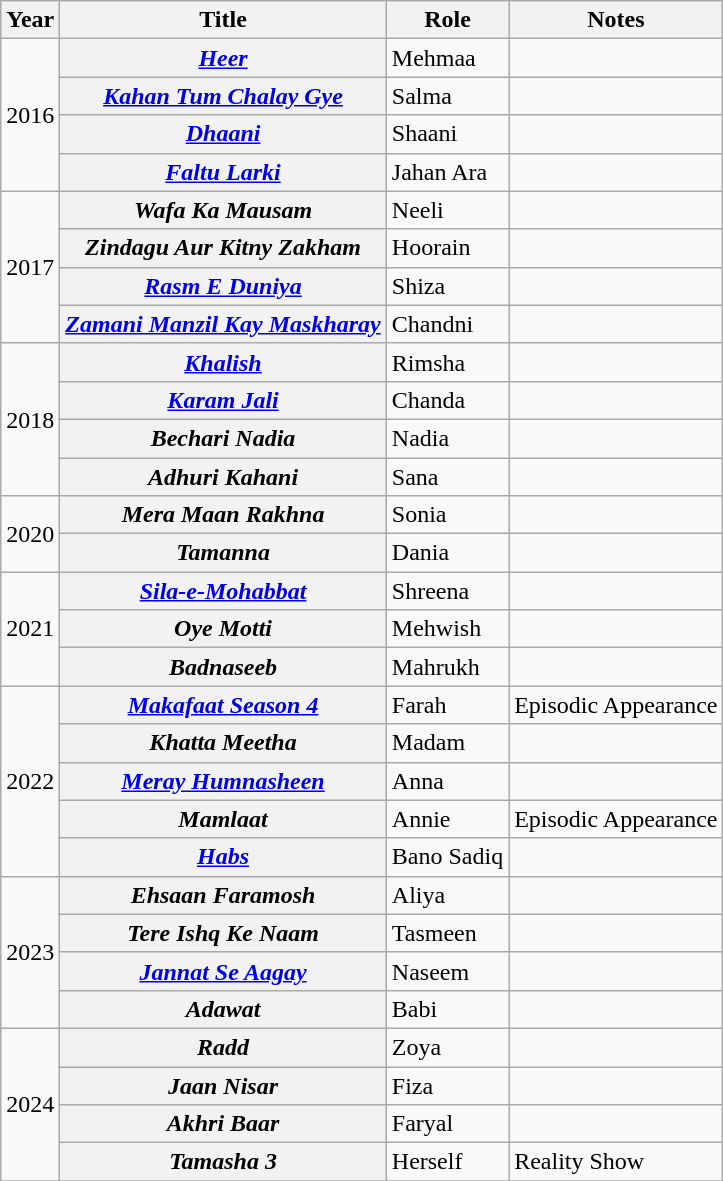<table class="wikitable plainrowheaders">
<tr>
<th scope="col">Year</th>
<th scope="col">Title</th>
<th scope="col">Role</th>
<th scope="col">Notes</th>
</tr>
<tr>
<td rowspan="4">2016</td>
<th scope="row"><em><a href='#'>Heer</a></em></th>
<td>Mehmaa</td>
<td></td>
</tr>
<tr>
<th scope="row"><em><a href='#'>Kahan Tum Chalay Gye</a></em></th>
<td>Salma</td>
<td></td>
</tr>
<tr>
<th scope="row"><em><a href='#'>Dhaani</a></em></th>
<td>Shaani</td>
<td></td>
</tr>
<tr>
<th scope="row"><em><a href='#'>Faltu Larki</a></em></th>
<td>Jahan Ara</td>
<td></td>
</tr>
<tr>
<td rowspan="4">2017</td>
<th scope="row"><em>Wafa Ka Mausam</em></th>
<td>Neeli</td>
<td></td>
</tr>
<tr>
<th scope="row"><em>Zindagu Aur Kitny Zakham</em></th>
<td>Hoorain</td>
<td></td>
</tr>
<tr>
<th scope="row"><em><a href='#'>Rasm E Duniya</a></em></th>
<td>Shiza</td>
<td></td>
</tr>
<tr>
<th scope="row"><em><a href='#'>Zamani Manzil Kay Maskharay</a></em></th>
<td>Chandni</td>
<td></td>
</tr>
<tr>
<td rowspan="4">2018</td>
<th scope="row"><em><a href='#'>Khalish</a></em></th>
<td>Rimsha</td>
<td></td>
</tr>
<tr>
<th scope="row"><em><a href='#'>Karam Jali</a></em></th>
<td>Chanda</td>
<td></td>
</tr>
<tr>
<th scope="row"><em>Bechari Nadia</em></th>
<td>Nadia</td>
<td></td>
</tr>
<tr>
<th scope="row"><em>Adhuri Kahani</em></th>
<td>Sana</td>
<td></td>
</tr>
<tr>
<td rowspan="2">2020</td>
<th scope="row"><em>Mera Maan Rakhna</em></th>
<td>Sonia</td>
<td></td>
</tr>
<tr>
<th scope="row"><em>Tamanna</em></th>
<td>Dania</td>
<td></td>
</tr>
<tr>
<td rowspan="3">2021</td>
<th scope="row"><em><a href='#'>Sila-e-Mohabbat</a></em></th>
<td>Shreena</td>
<td></td>
</tr>
<tr>
<th scope="row"><em>Oye Motti</em></th>
<td>Mehwish</td>
<td></td>
</tr>
<tr>
<th scope="row"><em>Badnaseeb</em></th>
<td>Mahrukh</td>
<td></td>
</tr>
<tr>
<td rowspan="5">2022</td>
<th scope="row"><em><a href='#'>Makafaat Season 4</a></em></th>
<td>Farah</td>
<td>Episodic Appearance</td>
</tr>
<tr>
<th scope="row"><em>Khatta Meetha</em></th>
<td>Madam</td>
<td></td>
</tr>
<tr>
<th scope="row"><em><a href='#'>Meray Humnasheen</a></em></th>
<td>Anna</td>
<td></td>
</tr>
<tr>
<th scope="row"><em>Mamlaat</em></th>
<td>Annie</td>
<td>Episodic Appearance</td>
</tr>
<tr>
<th scope="row"><em><a href='#'>Habs</a></em></th>
<td>Bano Sadiq</td>
<td></td>
</tr>
<tr>
<td rowspan="4">2023</td>
<th scope="row"><em>Ehsaan Faramosh</em></th>
<td>Aliya</td>
<td></td>
</tr>
<tr>
<th scope="row"><em>Tere Ishq Ke Naam</em></th>
<td>Tasmeen</td>
<td></td>
</tr>
<tr>
<th scope="row"><em><a href='#'>Jannat Se Aagay</a></em></th>
<td>Naseem</td>
<td></td>
</tr>
<tr>
<th scope="row"><em>Adawat</em></th>
<td>Babi</td>
<td></td>
</tr>
<tr>
<td rowspan="4">2024</td>
<th scope="row"><em>Radd</em></th>
<td>Zoya</td>
<td></td>
</tr>
<tr>
<th scope="row"><em>Jaan Nisar</em></th>
<td>Fiza</td>
<td></td>
</tr>
<tr>
<th scope="row"><em>Akhri Baar</em></th>
<td>Faryal</td>
<td></td>
</tr>
<tr>
<th scope="row"><em>Tamasha 3</em></th>
<td>Herself</td>
<td>Reality Show</td>
</tr>
<tr>
</tr>
</table>
